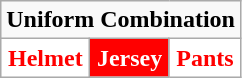<table class="wikitable"  style="display: inline-table;">
<tr>
<td align="center" Colspan="3"><strong>Uniform Combination</strong></td>
</tr>
<tr align="center">
<td style="background:white; color:red"><strong>Helmet</strong></td>
<td style="background:red; color:white"><strong>Jersey</strong></td>
<td style="background:white; color:red"><strong>Pants</strong></td>
</tr>
</table>
